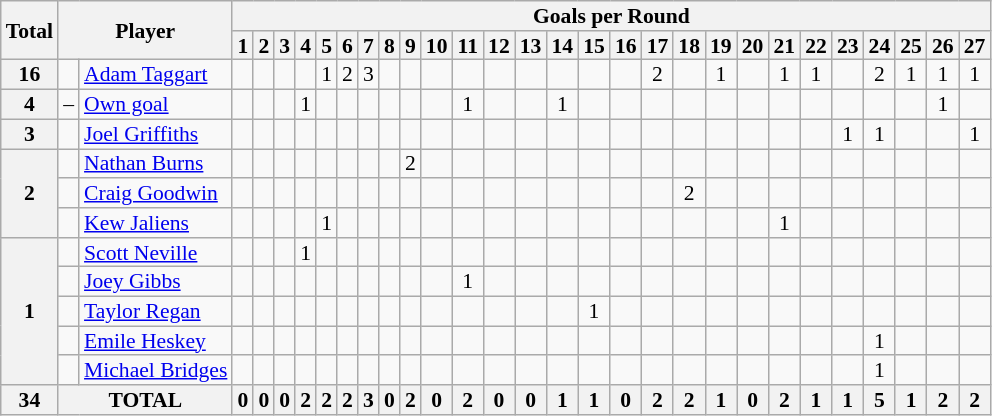<table class="wikitable" style="text-align:center; line-height: 90%; font-size:90%;">
<tr>
<th rowspan=2>Total</th>
<th rowspan=2 colspan=2>Player</th>
<th colspan="27">Goals per Round</th>
</tr>
<tr>
<th>1</th>
<th>2</th>
<th>3</th>
<th>4</th>
<th>5</th>
<th>6</th>
<th>7</th>
<th>8</th>
<th>9</th>
<th>10</th>
<th>11</th>
<th>12</th>
<th>13</th>
<th>14</th>
<th>15</th>
<th>16</th>
<th>17</th>
<th>18</th>
<th>19</th>
<th>20</th>
<th>21</th>
<th>22</th>
<th>23</th>
<th>24</th>
<th>25</th>
<th>26</th>
<th>27</th>
</tr>
<tr>
<th rowspan=1>16</th>
<td></td>
<td style="text-align:left;"><a href='#'>Adam Taggart</a></td>
<td></td>
<td></td>
<td></td>
<td></td>
<td>1</td>
<td>2</td>
<td>3</td>
<td></td>
<td></td>
<td></td>
<td></td>
<td></td>
<td></td>
<td></td>
<td></td>
<td></td>
<td>2</td>
<td></td>
<td>1</td>
<td></td>
<td>1</td>
<td>1</td>
<td></td>
<td>2</td>
<td>1</td>
<td>1</td>
<td>1</td>
</tr>
<tr>
<th rowspan=1>4</th>
<td>–</td>
<td style="text-align:left;"><a href='#'>Own goal</a></td>
<td></td>
<td></td>
<td></td>
<td>1</td>
<td></td>
<td></td>
<td></td>
<td></td>
<td></td>
<td></td>
<td>1</td>
<td></td>
<td></td>
<td>1</td>
<td></td>
<td></td>
<td></td>
<td></td>
<td></td>
<td></td>
<td></td>
<td></td>
<td></td>
<td></td>
<td></td>
<td>1</td>
<td></td>
</tr>
<tr>
<th rowspan=1>3</th>
<td></td>
<td style="text-align:left;"><a href='#'>Joel Griffiths</a></td>
<td></td>
<td></td>
<td></td>
<td></td>
<td></td>
<td></td>
<td></td>
<td></td>
<td></td>
<td></td>
<td></td>
<td></td>
<td></td>
<td></td>
<td></td>
<td></td>
<td></td>
<td></td>
<td></td>
<td></td>
<td></td>
<td></td>
<td>1</td>
<td>1</td>
<td></td>
<td></td>
<td>1</td>
</tr>
<tr>
<th rowspan=3>2</th>
<td></td>
<td style="text-align:left;"><a href='#'>Nathan Burns</a></td>
<td></td>
<td></td>
<td></td>
<td></td>
<td></td>
<td></td>
<td></td>
<td></td>
<td>2</td>
<td></td>
<td></td>
<td></td>
<td></td>
<td></td>
<td></td>
<td></td>
<td></td>
<td></td>
<td></td>
<td></td>
<td></td>
<td></td>
<td></td>
<td></td>
<td></td>
<td></td>
<td></td>
</tr>
<tr>
<td></td>
<td style="text-align:left;"><a href='#'>Craig Goodwin</a></td>
<td></td>
<td></td>
<td></td>
<td></td>
<td></td>
<td></td>
<td></td>
<td></td>
<td></td>
<td></td>
<td></td>
<td></td>
<td></td>
<td></td>
<td></td>
<td></td>
<td></td>
<td>2</td>
<td></td>
<td></td>
<td></td>
<td></td>
<td></td>
<td></td>
<td></td>
<td></td>
<td></td>
</tr>
<tr>
<td></td>
<td style="text-align:left;"><a href='#'>Kew Jaliens</a></td>
<td></td>
<td></td>
<td></td>
<td></td>
<td>1</td>
<td></td>
<td></td>
<td></td>
<td></td>
<td></td>
<td></td>
<td></td>
<td></td>
<td></td>
<td></td>
<td></td>
<td></td>
<td></td>
<td></td>
<td></td>
<td>1</td>
<td></td>
<td></td>
<td></td>
<td></td>
<td></td>
<td></td>
</tr>
<tr>
<th rowspan=5>1</th>
<td></td>
<td style="text-align:left;"><a href='#'>Scott Neville</a></td>
<td></td>
<td></td>
<td></td>
<td>1</td>
<td></td>
<td></td>
<td></td>
<td></td>
<td></td>
<td></td>
<td></td>
<td></td>
<td></td>
<td></td>
<td></td>
<td></td>
<td></td>
<td></td>
<td></td>
<td></td>
<td></td>
<td></td>
<td></td>
<td></td>
<td></td>
<td></td>
<td></td>
</tr>
<tr>
<td></td>
<td style="text-align:left;"><a href='#'>Joey Gibbs</a></td>
<td></td>
<td></td>
<td></td>
<td></td>
<td></td>
<td></td>
<td></td>
<td></td>
<td></td>
<td></td>
<td>1</td>
<td></td>
<td></td>
<td></td>
<td></td>
<td></td>
<td></td>
<td></td>
<td></td>
<td></td>
<td></td>
<td></td>
<td></td>
<td></td>
<td></td>
<td></td>
<td></td>
</tr>
<tr>
<td></td>
<td style="text-align:left;"><a href='#'>Taylor Regan</a></td>
<td></td>
<td></td>
<td></td>
<td></td>
<td></td>
<td></td>
<td></td>
<td></td>
<td></td>
<td></td>
<td></td>
<td></td>
<td></td>
<td></td>
<td>1</td>
<td></td>
<td></td>
<td></td>
<td></td>
<td></td>
<td></td>
<td></td>
<td></td>
<td></td>
<td></td>
<td></td>
<td></td>
</tr>
<tr>
<td></td>
<td style="text-align:left;"><a href='#'>Emile Heskey</a></td>
<td></td>
<td></td>
<td></td>
<td></td>
<td></td>
<td></td>
<td></td>
<td></td>
<td></td>
<td></td>
<td></td>
<td></td>
<td></td>
<td></td>
<td></td>
<td></td>
<td></td>
<td></td>
<td></td>
<td></td>
<td></td>
<td></td>
<td></td>
<td>1</td>
<td></td>
<td></td>
<td></td>
</tr>
<tr>
<td></td>
<td style="text-align:left;"><a href='#'>Michael Bridges</a></td>
<td></td>
<td></td>
<td></td>
<td></td>
<td></td>
<td></td>
<td></td>
<td></td>
<td></td>
<td></td>
<td></td>
<td></td>
<td></td>
<td></td>
<td></td>
<td></td>
<td></td>
<td></td>
<td></td>
<td></td>
<td></td>
<td></td>
<td></td>
<td>1</td>
<td></td>
<td></td>
<td></td>
</tr>
<tr>
<th rowspan=1>34</th>
<th colspan=2>TOTAL</th>
<th style="text-align:center;">0</th>
<th>0</th>
<th>0</th>
<th>2</th>
<th>2</th>
<th>2</th>
<th>3</th>
<th>0</th>
<th>2</th>
<th>0</th>
<th>2</th>
<th>0</th>
<th>0</th>
<th>1</th>
<th>1</th>
<th>0</th>
<th>2</th>
<th>2</th>
<th>1</th>
<th>0</th>
<th>2</th>
<th>1</th>
<th>1</th>
<th>5</th>
<th>1</th>
<th>2</th>
<th>2</th>
</tr>
</table>
